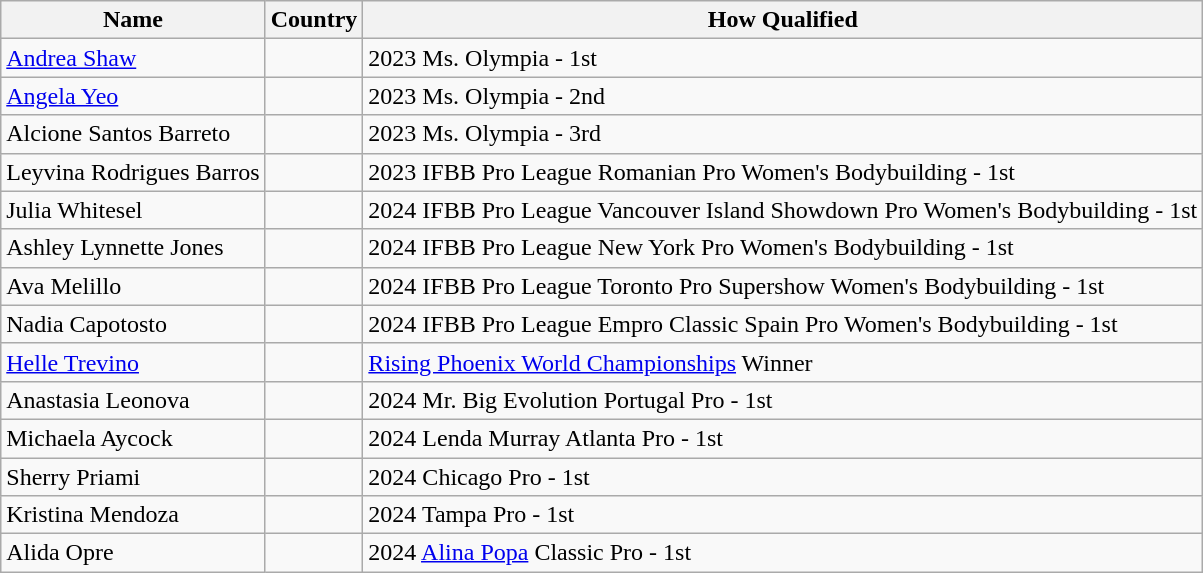<table class="wikitable">
<tr>
<th>Name</th>
<th>Country</th>
<th>How Qualified</th>
</tr>
<tr>
<td><a href='#'>Andrea Shaw</a></td>
<td></td>
<td>2023 Ms. Olympia - 1st</td>
</tr>
<tr>
<td><a href='#'>Angela Yeo</a></td>
<td></td>
<td>2023 Ms. Olympia - 2nd</td>
</tr>
<tr>
<td>Alcione Santos Barreto</td>
<td></td>
<td>2023 Ms. Olympia - 3rd</td>
</tr>
<tr>
<td>Leyvina Rodrigues Barros</td>
<td></td>
<td>2023 IFBB Pro League Romanian Pro Women's Bodybuilding - 1st</td>
</tr>
<tr>
<td>Julia Whitesel</td>
<td></td>
<td>2024 IFBB Pro League Vancouver Island Showdown Pro Women's Bodybuilding - 1st</td>
</tr>
<tr>
<td>Ashley Lynnette Jones</td>
<td></td>
<td>2024 IFBB Pro League New York Pro Women's Bodybuilding - 1st</td>
</tr>
<tr>
<td>Ava Melillo</td>
<td></td>
<td>2024 IFBB Pro League Toronto Pro Supershow Women's Bodybuilding - 1st</td>
</tr>
<tr>
<td>Nadia Capotosto</td>
<td></td>
<td>2024 IFBB Pro League Empro Classic Spain Pro Women's Bodybuilding - 1st</td>
</tr>
<tr>
<td><a href='#'>Helle Trevino</a></td>
<td></td>
<td><a href='#'>Rising Phoenix World Championships</a> Winner</td>
</tr>
<tr>
<td>Anastasia Leonova</td>
<td></td>
<td>2024 Mr. Big Evolution Portugal Pro - 1st</td>
</tr>
<tr>
<td>Michaela Aycock</td>
<td></td>
<td>2024 Lenda Murray Atlanta Pro - 1st</td>
</tr>
<tr>
<td>Sherry Priami</td>
<td></td>
<td>2024 Chicago Pro - 1st</td>
</tr>
<tr>
<td>Kristina Mendoza</td>
<td></td>
<td>2024 Tampa Pro - 1st</td>
</tr>
<tr>
<td>Alida Opre</td>
<td></td>
<td>2024 <a href='#'>Alina Popa</a> Classic Pro - 1st</td>
</tr>
</table>
